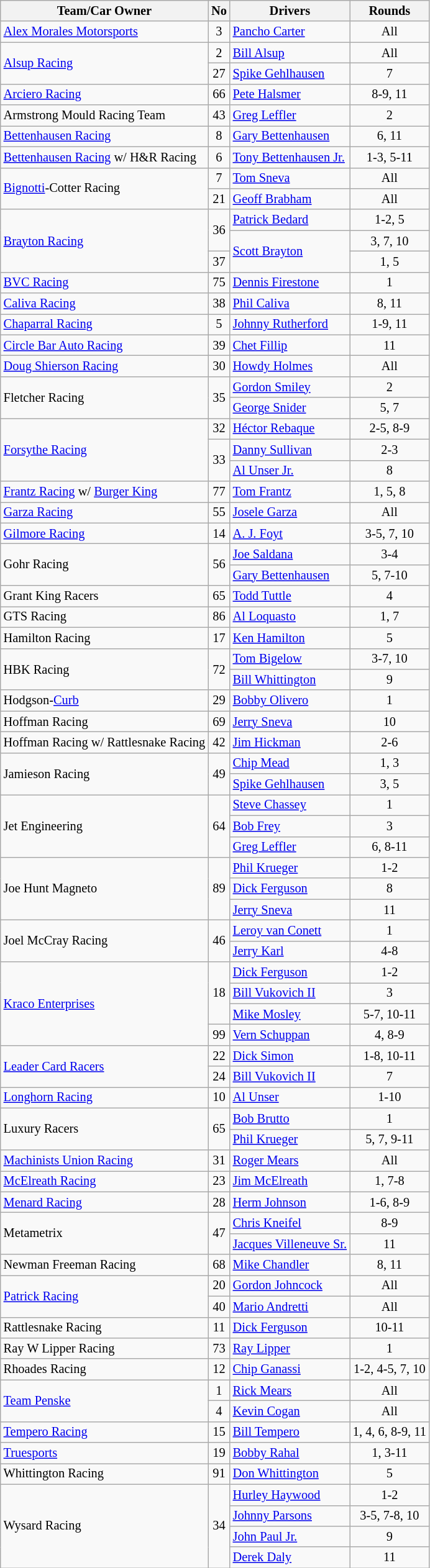<table class="wikitable" style="font-size: 85%;">
<tr>
<th>Team/Car Owner</th>
<th>No</th>
<th>Drivers</th>
<th>Rounds</th>
</tr>
<tr>
<td rowspan=1><a href='#'>Alex Morales Motorsports</a></td>
<td align="center">3</td>
<td> <a href='#'>Pancho Carter</a></td>
<td align="center">All</td>
</tr>
<tr>
<td rowspan=2><a href='#'>Alsup Racing</a></td>
<td align="center">2</td>
<td> <a href='#'>Bill Alsup</a></td>
<td align="center">All</td>
</tr>
<tr>
<td align="center">27</td>
<td> <a href='#'>Spike Gehlhausen</a></td>
<td align="center">7</td>
</tr>
<tr>
<td rowspan=1><a href='#'>Arciero Racing</a></td>
<td align="center">66</td>
<td> <a href='#'>Pete Halsmer</a></td>
<td align="center">8-9, 11</td>
</tr>
<tr>
<td rowspan=1>Armstrong Mould Racing Team</td>
<td align="center">43</td>
<td> <a href='#'>Greg Leffler</a></td>
<td align="center">2</td>
</tr>
<tr>
<td rowspan=1><a href='#'>Bettenhausen Racing</a></td>
<td align="center">8</td>
<td> <a href='#'>Gary Bettenhausen</a></td>
<td align="center">6, 11</td>
</tr>
<tr>
<td rowspan=1><a href='#'>Bettenhausen Racing</a> w/ H&R Racing</td>
<td align="center">6</td>
<td> <a href='#'>Tony Bettenhausen Jr.</a></td>
<td align="center">1-3, 5-11</td>
</tr>
<tr>
<td rowspan=2><a href='#'>Bignotti</a>-Cotter Racing</td>
<td align="center">7</td>
<td> <a href='#'>Tom Sneva</a></td>
<td align="center">All</td>
</tr>
<tr>
<td align="center">21</td>
<td> <a href='#'>Geoff Brabham</a></td>
<td align="center">All</td>
</tr>
<tr>
<td rowspan=3><a href='#'>Brayton Racing</a></td>
<td rowspan=2 align="center">36</td>
<td> <a href='#'>Patrick Bedard</a></td>
<td align="center">1-2, 5</td>
</tr>
<tr>
<td rowspan=2> <a href='#'>Scott Brayton</a></td>
<td align="center">3, 7, 10</td>
</tr>
<tr>
<td align="center">37</td>
<td align="center">1, 5</td>
</tr>
<tr>
<td rowspan=1><a href='#'>BVC Racing</a></td>
<td align="center">75</td>
<td> <a href='#'>Dennis Firestone</a></td>
<td align="center">1</td>
</tr>
<tr>
<td rowspan=1><a href='#'>Caliva Racing</a></td>
<td align="center">38</td>
<td> <a href='#'>Phil Caliva</a></td>
<td align="center">8, 11</td>
</tr>
<tr>
<td rowspan=1><a href='#'>Chaparral Racing</a></td>
<td align="center">5</td>
<td> <a href='#'>Johnny Rutherford</a></td>
<td align="center">1-9, 11</td>
</tr>
<tr>
<td rowspan=1><a href='#'>Circle Bar Auto Racing</a></td>
<td align="center">39</td>
<td> <a href='#'>Chet Fillip</a></td>
<td align="center">11</td>
</tr>
<tr>
<td rowspan=1><a href='#'>Doug Shierson Racing</a></td>
<td align="center">30</td>
<td> <a href='#'>Howdy Holmes</a></td>
<td align="center">All</td>
</tr>
<tr>
<td rowspan=2>Fletcher Racing</td>
<td rowspan=2 align="center">35</td>
<td> <a href='#'>Gordon Smiley</a></td>
<td align="center">2</td>
</tr>
<tr>
<td> <a href='#'>George Snider</a></td>
<td align="center">5, 7</td>
</tr>
<tr>
<td rowspan=3><a href='#'>Forsythe Racing</a></td>
<td align="center">32</td>
<td> <a href='#'>Héctor Rebaque</a></td>
<td align="center">2-5, 8-9</td>
</tr>
<tr>
<td rowspan=2 align="center">33</td>
<td> <a href='#'>Danny Sullivan</a></td>
<td align="center">2-3</td>
</tr>
<tr>
<td> <a href='#'>Al Unser Jr.</a></td>
<td align="center">8</td>
</tr>
<tr>
<td rowspan=1><a href='#'>Frantz Racing</a> w/ <a href='#'>Burger King</a></td>
<td align="center">77</td>
<td> <a href='#'>Tom Frantz</a></td>
<td align="center">1, 5, 8</td>
</tr>
<tr>
<td rowspan=1><a href='#'>Garza Racing</a></td>
<td align="center">55</td>
<td> <a href='#'>Josele Garza</a></td>
<td align="center">All</td>
</tr>
<tr>
<td rowspan=1><a href='#'>Gilmore Racing</a></td>
<td align="center">14</td>
<td> <a href='#'>A. J. Foyt</a></td>
<td align="center">3-5, 7, 10</td>
</tr>
<tr>
<td rowspan=2>Gohr Racing</td>
<td rowspan=2 align="center">56</td>
<td> <a href='#'>Joe Saldana</a></td>
<td align="center">3-4</td>
</tr>
<tr>
<td> <a href='#'>Gary Bettenhausen</a></td>
<td align="center">5, 7-10</td>
</tr>
<tr>
<td rowspan=1>Grant King Racers</td>
<td align="center">65</td>
<td> <a href='#'>Todd Tuttle</a></td>
<td align="center">4</td>
</tr>
<tr>
<td rowspan=1>GTS Racing</td>
<td align="center">86</td>
<td> <a href='#'>Al Loquasto</a></td>
<td align="center">1, 7</td>
</tr>
<tr>
<td rowspan=1>Hamilton Racing</td>
<td align="center">17</td>
<td> <a href='#'>Ken Hamilton</a></td>
<td align="center">5</td>
</tr>
<tr>
<td rowspan=2>HBK Racing</td>
<td rowspan=2 align="center">72</td>
<td> <a href='#'>Tom Bigelow</a></td>
<td align="center">3-7, 10</td>
</tr>
<tr>
<td> <a href='#'>Bill Whittington</a></td>
<td align="center">9</td>
</tr>
<tr>
<td rowspan=1>Hodgson-<a href='#'>Curb</a></td>
<td align="center">29</td>
<td> <a href='#'>Bobby Olivero</a></td>
<td align="center">1</td>
</tr>
<tr>
<td rowspan=1>Hoffman Racing</td>
<td align="center">69</td>
<td> <a href='#'>Jerry Sneva</a></td>
<td align="center">10</td>
</tr>
<tr>
<td rowspan=1>Hoffman Racing w/ Rattlesnake Racing</td>
<td align="center">42</td>
<td> <a href='#'>Jim Hickman</a></td>
<td align="center">2-6</td>
</tr>
<tr>
<td rowspan=2>Jamieson Racing</td>
<td rowspan=2 align="center">49</td>
<td> <a href='#'>Chip Mead</a></td>
<td align="center">1, 3</td>
</tr>
<tr>
<td> <a href='#'>Spike Gehlhausen</a></td>
<td align="center">3, 5</td>
</tr>
<tr>
<td rowspan=3>Jet Engineering</td>
<td rowspan=3 align="center">64</td>
<td> <a href='#'>Steve Chassey</a></td>
<td align="center">1</td>
</tr>
<tr>
<td> <a href='#'>Bob Frey</a></td>
<td align="center">3</td>
</tr>
<tr>
<td> <a href='#'>Greg Leffler</a></td>
<td align="center">6, 8-11</td>
</tr>
<tr>
<td rowspan=3>Joe Hunt Magneto</td>
<td rowspan=3 align="center">89</td>
<td> <a href='#'>Phil Krueger</a></td>
<td align="center">1-2</td>
</tr>
<tr>
<td> <a href='#'>Dick Ferguson</a></td>
<td align="center">8</td>
</tr>
<tr>
<td> <a href='#'>Jerry Sneva</a></td>
<td align="center">11</td>
</tr>
<tr>
<td rowspan=2>Joel McCray Racing</td>
<td rowspan=2 align="center">46</td>
<td> <a href='#'>Leroy van Conett</a></td>
<td align="center">1</td>
</tr>
<tr>
<td> <a href='#'>Jerry Karl</a></td>
<td align="center">4-8</td>
</tr>
<tr>
<td rowspan=4><a href='#'>Kraco Enterprises</a></td>
<td rowspan=3 align="center">18</td>
<td> <a href='#'>Dick Ferguson</a></td>
<td align="center">1-2</td>
</tr>
<tr>
<td> <a href='#'>Bill Vukovich II</a></td>
<td align="center">3</td>
</tr>
<tr>
<td> <a href='#'>Mike Mosley</a></td>
<td align="center">5-7, 10-11</td>
</tr>
<tr>
<td rowspan=1 align="center">99</td>
<td> <a href='#'>Vern Schuppan</a></td>
<td align="center">4, 8-9</td>
</tr>
<tr>
<td rowspan=2><a href='#'>Leader Card Racers</a></td>
<td align="center">22</td>
<td> <a href='#'>Dick Simon</a></td>
<td align="center">1-8, 10-11</td>
</tr>
<tr>
<td align="center">24</td>
<td> <a href='#'>Bill Vukovich II</a></td>
<td align="center">7</td>
</tr>
<tr>
<td rowspan=1><a href='#'>Longhorn Racing</a></td>
<td align="center">10</td>
<td> <a href='#'>Al Unser</a></td>
<td align="center">1-10</td>
</tr>
<tr>
<td rowspan=2>Luxury Racers</td>
<td rowspan=2 align="center">65</td>
<td> <a href='#'>Bob Brutto</a></td>
<td align="center">1</td>
</tr>
<tr>
<td> <a href='#'>Phil Krueger</a></td>
<td align="center">5, 7, 9-11</td>
</tr>
<tr>
<td rowspan=1><a href='#'>Machinists Union Racing</a></td>
<td align="center">31</td>
<td> <a href='#'>Roger Mears</a></td>
<td align="center">All</td>
</tr>
<tr>
<td rowspan=1><a href='#'>McElreath Racing</a></td>
<td align="center">23</td>
<td> <a href='#'>Jim McElreath</a></td>
<td align="center">1, 7-8</td>
</tr>
<tr>
<td rowspan=1><a href='#'>Menard Racing</a></td>
<td align="center">28</td>
<td> <a href='#'>Herm Johnson</a></td>
<td align="center">1-6, 8-9</td>
</tr>
<tr>
<td rowspan=2>Metametrix</td>
<td rowspan=2 align="center">47</td>
<td> <a href='#'>Chris Kneifel</a></td>
<td align="center">8-9</td>
</tr>
<tr>
<td> <a href='#'>Jacques Villeneuve Sr.</a></td>
<td align="center">11</td>
</tr>
<tr>
<td rowspan=1>Newman Freeman Racing</td>
<td align="center">68</td>
<td> <a href='#'>Mike Chandler</a></td>
<td align="center">8, 11</td>
</tr>
<tr>
<td rowspan=2><a href='#'>Patrick Racing</a></td>
<td align="center">20</td>
<td> <a href='#'>Gordon Johncock</a></td>
<td align="center">All</td>
</tr>
<tr>
<td align="center">40</td>
<td> <a href='#'>Mario Andretti</a></td>
<td align="center">All</td>
</tr>
<tr>
<td rowspan=1>Rattlesnake Racing</td>
<td align="center">11</td>
<td> <a href='#'>Dick Ferguson</a></td>
<td align="center">10-11</td>
</tr>
<tr>
<td rowspan=1>Ray W Lipper Racing</td>
<td align="center">73</td>
<td> <a href='#'>Ray Lipper</a></td>
<td align="center">1</td>
</tr>
<tr>
<td rowspan=1>Rhoades Racing</td>
<td align="center">12</td>
<td> <a href='#'>Chip Ganassi</a></td>
<td align="center">1-2, 4-5, 7, 10</td>
</tr>
<tr>
<td rowspan=2><a href='#'>Team Penske</a></td>
<td align="center">1</td>
<td> <a href='#'>Rick Mears</a></td>
<td align="center">All</td>
</tr>
<tr>
<td align="center">4</td>
<td> <a href='#'>Kevin Cogan</a></td>
<td align="center">All</td>
</tr>
<tr>
<td rowspan=1><a href='#'>Tempero Racing</a></td>
<td align="center">15</td>
<td> <a href='#'>Bill Tempero</a></td>
<td align="center">1, 4, 6, 8-9, 11</td>
</tr>
<tr>
<td rowspan=1><a href='#'>Truesports</a></td>
<td align="center">19</td>
<td> <a href='#'>Bobby Rahal</a></td>
<td align="center">1, 3-11</td>
</tr>
<tr>
<td rowspan=1>Whittington Racing</td>
<td rowspan=1 align="center">91</td>
<td> <a href='#'>Don Whittington</a></td>
<td align="center">5</td>
</tr>
<tr>
<td rowspan=4>Wysard Racing</td>
<td rowspan=4 align="center">34</td>
<td> <a href='#'>Hurley Haywood</a></td>
<td align="center">1-2</td>
</tr>
<tr>
<td> <a href='#'>Johnny Parsons</a></td>
<td align="center">3-5, 7-8, 10</td>
</tr>
<tr>
<td> <a href='#'>John Paul Jr.</a></td>
<td align="center">9</td>
</tr>
<tr>
<td> <a href='#'>Derek Daly</a></td>
<td align="center">11</td>
</tr>
</table>
